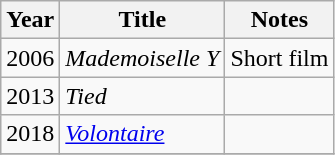<table class="wikitable sortable">
<tr>
<th>Year</th>
<th>Title</th>
<th class="unsortable">Notes</th>
</tr>
<tr>
<td>2006</td>
<td><em>Mademoiselle Y</em></td>
<td>Short film</td>
</tr>
<tr>
<td>2013</td>
<td><em>Tied</em></td>
<td></td>
</tr>
<tr>
<td>2018</td>
<td><em><a href='#'>Volontaire</a></em></td>
<td></td>
</tr>
<tr>
</tr>
</table>
